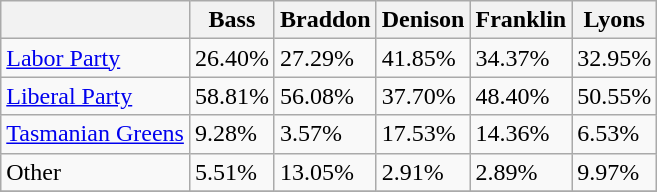<table class="wikitable">
<tr>
<th></th>
<th>Bass</th>
<th>Braddon</th>
<th>Denison</th>
<th>Franklin</th>
<th>Lyons</th>
</tr>
<tr>
<td><a href='#'>Labor Party</a></td>
<td>26.40%</td>
<td>27.29%</td>
<td>41.85%</td>
<td>34.37%</td>
<td>32.95%</td>
</tr>
<tr>
<td><a href='#'>Liberal Party</a></td>
<td>58.81%</td>
<td>56.08%</td>
<td>37.70%</td>
<td>48.40%</td>
<td>50.55%</td>
</tr>
<tr>
<td><a href='#'>Tasmanian Greens</a></td>
<td>9.28%</td>
<td>3.57%</td>
<td>17.53%</td>
<td>14.36%</td>
<td>6.53%</td>
</tr>
<tr>
<td>Other</td>
<td>5.51%</td>
<td>13.05%</td>
<td>2.91%</td>
<td>2.89%</td>
<td>9.97%</td>
</tr>
<tr>
</tr>
</table>
